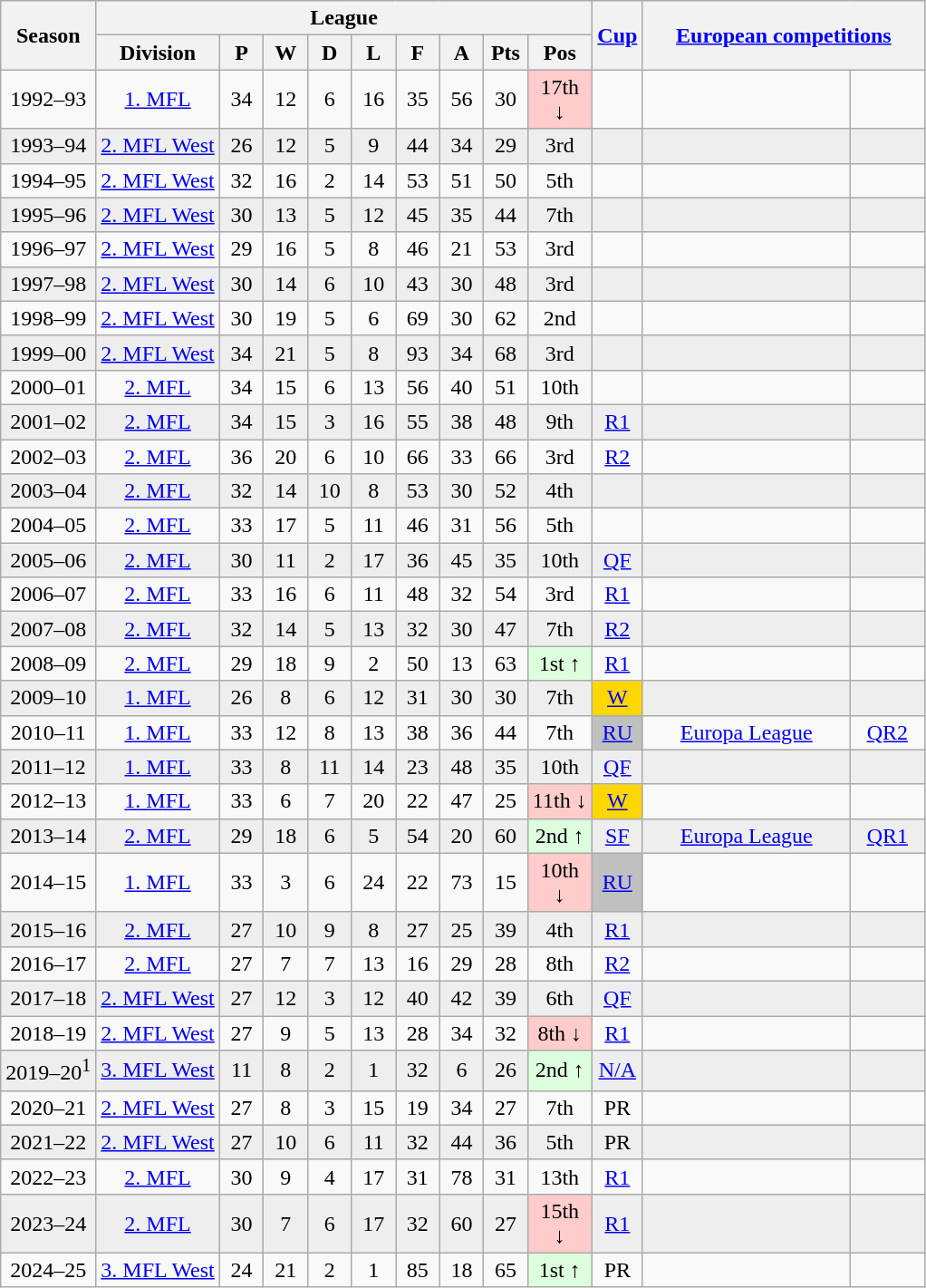<table class="wikitable" style="text-align:center; font-size:100%">
<tr>
<th rowspan=2>Season</th>
<th colspan=9>League</th>
<th rowspan=2 width="30"><a href='#'>Cup</a></th>
<th rowspan=2 colspan=2 width="200"><a href='#'>European competitions</a></th>
</tr>
<tr>
<th>Division</th>
<th width="25">P</th>
<th width="25">W</th>
<th width="25">D</th>
<th width="25">L</th>
<th width="25">F</th>
<th width="25">A</th>
<th width="25">Pts</th>
<th width="40">Pos</th>
</tr>
<tr>
<td>1992–93</td>
<td><a href='#'>1. MFL</a></td>
<td>34</td>
<td>12</td>
<td>6</td>
<td>16</td>
<td>35</td>
<td>56</td>
<td>30</td>
<td bgcolor="#FFCCCC">17th ↓</td>
<td></td>
<td></td>
<td></td>
</tr>
<tr bgcolor=#EEEEEE>
<td>1993–94</td>
<td><a href='#'>2. MFL West</a></td>
<td>26</td>
<td>12</td>
<td>5</td>
<td>9</td>
<td>44</td>
<td>34</td>
<td>29</td>
<td>3rd</td>
<td></td>
<td></td>
<td></td>
</tr>
<tr>
<td>1994–95</td>
<td><a href='#'>2. MFL West</a></td>
<td>32</td>
<td>16</td>
<td>2</td>
<td>14</td>
<td>53</td>
<td>51</td>
<td>50</td>
<td>5th</td>
<td></td>
<td></td>
<td></td>
</tr>
<tr bgcolor=#EEEEEE>
<td>1995–96</td>
<td><a href='#'>2. MFL West</a></td>
<td>30</td>
<td>13</td>
<td>5</td>
<td>12</td>
<td>45</td>
<td>35</td>
<td>44</td>
<td>7th</td>
<td></td>
<td></td>
<td></td>
</tr>
<tr>
<td>1996–97</td>
<td><a href='#'>2. MFL West</a></td>
<td>29</td>
<td>16</td>
<td>5</td>
<td>8</td>
<td>46</td>
<td>21</td>
<td>53</td>
<td>3rd</td>
<td></td>
<td></td>
<td></td>
</tr>
<tr bgcolor=#EEEEEE>
<td>1997–98</td>
<td><a href='#'>2. MFL West</a></td>
<td>30</td>
<td>14</td>
<td>6</td>
<td>10</td>
<td>43</td>
<td>30</td>
<td>48</td>
<td>3rd</td>
<td></td>
<td></td>
<td></td>
</tr>
<tr>
<td>1998–99</td>
<td><a href='#'>2. MFL West</a></td>
<td>30</td>
<td>19</td>
<td>5</td>
<td>6</td>
<td>69</td>
<td>30</td>
<td>62</td>
<td>2nd</td>
<td></td>
<td></td>
<td></td>
</tr>
<tr bgcolor=#EEEEEE>
<td>1999–00</td>
<td><a href='#'>2. MFL West</a></td>
<td>34</td>
<td>21</td>
<td>5</td>
<td>8</td>
<td>93</td>
<td>34</td>
<td>68</td>
<td>3rd</td>
<td></td>
<td></td>
<td></td>
</tr>
<tr>
<td>2000–01</td>
<td><a href='#'>2. MFL</a></td>
<td>34</td>
<td>15</td>
<td>6</td>
<td>13</td>
<td>56</td>
<td>40</td>
<td>51</td>
<td>10th</td>
<td></td>
<td></td>
<td></td>
</tr>
<tr bgcolor=#EEEEEE>
<td>2001–02</td>
<td><a href='#'>2. MFL</a></td>
<td>34</td>
<td>15</td>
<td>3</td>
<td>16</td>
<td>55</td>
<td>38</td>
<td>48</td>
<td>9th</td>
<td><a href='#'>R1</a></td>
<td></td>
<td></td>
</tr>
<tr>
<td>2002–03</td>
<td><a href='#'>2. MFL</a></td>
<td>36</td>
<td>20</td>
<td>6</td>
<td>10</td>
<td>66</td>
<td>33</td>
<td>66</td>
<td>3rd</td>
<td><a href='#'>R2</a></td>
<td></td>
<td></td>
</tr>
<tr bgcolor=#EEEEEE>
<td>2003–04</td>
<td><a href='#'>2. MFL</a></td>
<td>32</td>
<td>14</td>
<td>10</td>
<td>8</td>
<td>53</td>
<td>30</td>
<td>52</td>
<td>4th</td>
<td></td>
<td></td>
<td></td>
</tr>
<tr>
<td>2004–05</td>
<td><a href='#'>2. MFL</a></td>
<td>33</td>
<td>17</td>
<td>5</td>
<td>11</td>
<td>46</td>
<td>31</td>
<td>56</td>
<td>5th</td>
<td></td>
<td></td>
<td></td>
</tr>
<tr bgcolor=#EEEEEE>
<td>2005–06</td>
<td><a href='#'>2. MFL</a></td>
<td>30</td>
<td>11</td>
<td>2</td>
<td>17</td>
<td>36</td>
<td>45</td>
<td>35</td>
<td>10th</td>
<td><a href='#'>QF</a></td>
<td></td>
<td></td>
</tr>
<tr>
<td>2006–07</td>
<td><a href='#'>2. MFL</a></td>
<td>33</td>
<td>16</td>
<td>6</td>
<td>11</td>
<td>48</td>
<td>32</td>
<td>54</td>
<td>3rd</td>
<td><a href='#'>R1</a></td>
<td></td>
<td></td>
</tr>
<tr bgcolor=#EEEEEE>
<td>2007–08</td>
<td><a href='#'>2. MFL</a></td>
<td>32</td>
<td>14</td>
<td>5</td>
<td>13</td>
<td>32</td>
<td>30</td>
<td>47</td>
<td>7th</td>
<td><a href='#'>R2</a></td>
<td></td>
<td></td>
</tr>
<tr>
<td>2008–09</td>
<td><a href='#'>2. MFL</a></td>
<td>29</td>
<td>18</td>
<td>9</td>
<td>2</td>
<td>50</td>
<td>13</td>
<td>63</td>
<td bgcolor="#DDFFDD">1st ↑</td>
<td><a href='#'>R1</a></td>
<td></td>
<td></td>
</tr>
<tr bgcolor=#EEEEEE>
<td>2009–10</td>
<td><a href='#'>1. MFL</a></td>
<td>26</td>
<td>8</td>
<td>6</td>
<td>12</td>
<td>31</td>
<td>30</td>
<td>30</td>
<td>7th</td>
<td bgcolor=gold><a href='#'>W</a></td>
<td></td>
<td></td>
</tr>
<tr>
<td>2010–11</td>
<td><a href='#'>1. MFL</a></td>
<td>33</td>
<td>12</td>
<td>8</td>
<td>13</td>
<td>38</td>
<td>36</td>
<td>44</td>
<td>7th</td>
<td bgcolor=silver><a href='#'>RU</a></td>
<td><a href='#'>Europa League</a></td>
<td><a href='#'>QR2</a></td>
</tr>
<tr bgcolor=#EEEEEE>
<td>2011–12</td>
<td><a href='#'>1. MFL</a></td>
<td>33</td>
<td>8</td>
<td>11</td>
<td>14</td>
<td>23</td>
<td>48</td>
<td>35</td>
<td>10th</td>
<td><a href='#'>QF</a></td>
<td></td>
<td></td>
</tr>
<tr>
<td>2012–13</td>
<td><a href='#'>1. MFL</a></td>
<td>33</td>
<td>6</td>
<td>7</td>
<td>20</td>
<td>22</td>
<td>47</td>
<td>25</td>
<td bgcolor="#FFCCCC">11th ↓</td>
<td bgcolor=gold><a href='#'>W</a></td>
<td></td>
<td></td>
</tr>
<tr bgcolor=#EEEEEE>
<td>2013–14</td>
<td><a href='#'>2. MFL</a></td>
<td>29</td>
<td>18</td>
<td>6</td>
<td>5</td>
<td>54</td>
<td>20</td>
<td>60</td>
<td bgcolor="#DDFFDD">2nd ↑</td>
<td><a href='#'>SF</a></td>
<td><a href='#'>Europa League</a></td>
<td><a href='#'>QR1</a></td>
</tr>
<tr>
<td>2014–15</td>
<td><a href='#'>1. MFL</a></td>
<td>33</td>
<td>3</td>
<td>6</td>
<td>24</td>
<td>22</td>
<td>73</td>
<td>15</td>
<td bgcolor="#FFCCCC">10th ↓</td>
<td bgcolor=silver><a href='#'>RU</a></td>
<td></td>
<td></td>
</tr>
<tr bgcolor=#EEEEEE>
<td>2015–16</td>
<td><a href='#'>2. MFL</a></td>
<td>27</td>
<td>10</td>
<td>9</td>
<td>8</td>
<td>27</td>
<td>25</td>
<td>39</td>
<td>4th</td>
<td><a href='#'>R1</a></td>
<td></td>
<td></td>
</tr>
<tr>
<td>2016–17</td>
<td><a href='#'>2. MFL</a></td>
<td>27</td>
<td>7</td>
<td>7</td>
<td>13</td>
<td>16</td>
<td>29</td>
<td>28</td>
<td>8th</td>
<td><a href='#'>R2</a></td>
<td></td>
<td></td>
</tr>
<tr bgcolor=#EEEEEE>
<td>2017–18</td>
<td><a href='#'>2. MFL West</a></td>
<td>27</td>
<td>12</td>
<td>3</td>
<td>12</td>
<td>40</td>
<td>42</td>
<td>39</td>
<td>6th</td>
<td><a href='#'>QF</a></td>
<td></td>
<td></td>
</tr>
<tr>
<td>2018–19</td>
<td><a href='#'>2. MFL West</a></td>
<td>27</td>
<td>9</td>
<td>5</td>
<td>13</td>
<td>28</td>
<td>34</td>
<td>32</td>
<td bgcolor="#FFCCCC">8th ↓</td>
<td><a href='#'>R1</a></td>
<td></td>
<td></td>
</tr>
<tr bgcolor=#EEEEEE>
<td>2019–20<sup>1</sup></td>
<td><a href='#'>3. MFL West</a></td>
<td>11</td>
<td>8</td>
<td>2</td>
<td>1</td>
<td>32</td>
<td>6</td>
<td>26</td>
<td bgcolor="#DDFFDD">2nd ↑</td>
<td><a href='#'>N/A</a></td>
<td></td>
<td></td>
</tr>
<tr>
<td>2020–21</td>
<td><a href='#'>2. MFL West</a></td>
<td>27</td>
<td>8</td>
<td>3</td>
<td>15</td>
<td>19</td>
<td>34</td>
<td>27</td>
<td>7th</td>
<td>PR</td>
<td></td>
<td></td>
</tr>
<tr bgcolor=#EEEEEE>
<td>2021–22</td>
<td><a href='#'>2. MFL West</a></td>
<td>27</td>
<td>10</td>
<td>6</td>
<td>11</td>
<td>32</td>
<td>44</td>
<td>36</td>
<td>5th</td>
<td>PR</td>
<td></td>
<td></td>
</tr>
<tr>
<td>2022–23</td>
<td><a href='#'>2. MFL</a></td>
<td>30</td>
<td>9</td>
<td>4</td>
<td>17</td>
<td>31</td>
<td>78</td>
<td>31</td>
<td>13th</td>
<td><a href='#'>R1</a></td>
<td></td>
<td></td>
</tr>
<tr bgcolor=#EEEEEE>
<td>2023–24</td>
<td><a href='#'>2. MFL</a></td>
<td>30</td>
<td>7</td>
<td>6</td>
<td>17</td>
<td>32</td>
<td>60</td>
<td>27</td>
<td bgcolor="#FFCCCC">15th ↓</td>
<td><a href='#'>R1</a></td>
<td></td>
<td></td>
</tr>
<tr>
<td>2024–25</td>
<td><a href='#'>3. MFL West</a></td>
<td>24</td>
<td>21</td>
<td>2</td>
<td>1</td>
<td>85</td>
<td>18</td>
<td>65</td>
<td bgcolor="#DDFFDD">1st ↑</td>
<td>PR</td>
<td></td>
<td></td>
</tr>
</table>
